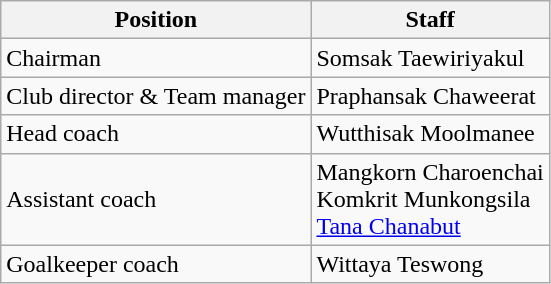<table class="wikitable">
<tr>
<th>Position</th>
<th>Staff</th>
</tr>
<tr>
<td>Chairman</td>
<td> Somsak Taewiriyakul</td>
</tr>
<tr>
<td>Club director & Team manager</td>
<td> Praphansak Chaweerat</td>
</tr>
<tr>
<td>Head coach</td>
<td> Wutthisak Moolmanee</td>
</tr>
<tr>
<td>Assistant coach</td>
<td> Mangkorn Charoenchai <br>  Komkrit Munkongsila <br>  <a href='#'>Tana Chanabut</a></td>
</tr>
<tr>
<td>Goalkeeper coach</td>
<td> Wittaya Teswong</td>
</tr>
</table>
